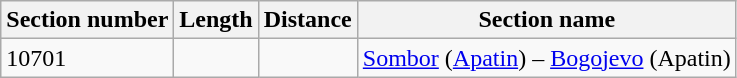<table class="wikitable">
<tr>
<th>Section number</th>
<th>Length</th>
<th>Distance</th>
<th>Section name</th>
</tr>
<tr>
<td>10701</td>
<td></td>
<td></td>
<td><a href='#'>Sombor</a> (<a href='#'>Apatin</a>) – <a href='#'>Bogojevo</a> (Apatin)</td>
</tr>
</table>
